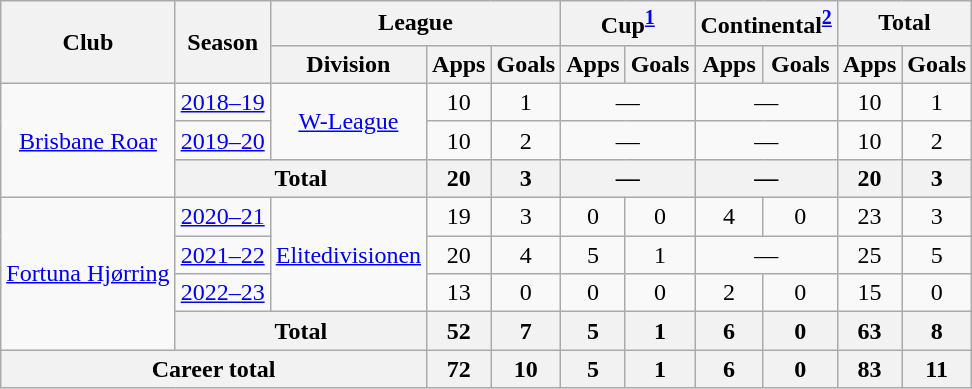<table class="wikitable" style="text-align: center;">
<tr>
<th rowspan="2">Club</th>
<th rowspan="2">Season</th>
<th colspan="3">League</th>
<th colspan="2">Cup<sup><a href='#'>1</a></sup></th>
<th colspan="2">Continental<sup><a href='#'>2</a></sup></th>
<th colspan="2">Total</th>
</tr>
<tr>
<th>Division</th>
<th>Apps</th>
<th>Goals</th>
<th>Apps</th>
<th>Goals</th>
<th>Apps</th>
<th>Goals</th>
<th>Apps</th>
<th>Goals</th>
</tr>
<tr>
<td rowspan="3"><a href='#'>Brisbane Roar</a></td>
<td><a href='#'>2018–19</a></td>
<td rowspan="2"><a href='#'>W-League</a></td>
<td>10</td>
<td>1</td>
<td colspan="2">—</td>
<td colspan="2">—</td>
<td>10</td>
<td>1</td>
</tr>
<tr>
<td><a href='#'>2019–20</a></td>
<td>10</td>
<td>2</td>
<td colspan="2">—</td>
<td colspan="2">—</td>
<td>10</td>
<td>2</td>
</tr>
<tr>
<th colspan="2">Total</th>
<th>20</th>
<th>3</th>
<th colspan="2">—</th>
<th colspan="2">—</th>
<th>20</th>
<th>3</th>
</tr>
<tr>
<td rowspan="4"><a href='#'>Fortuna Hjørring</a></td>
<td><a href='#'>2020–21</a></td>
<td rowspan="3"><a href='#'>Elitedivisionen</a></td>
<td>19</td>
<td>3</td>
<td>0</td>
<td>0</td>
<td>4</td>
<td>0</td>
<td>23</td>
<td>3</td>
</tr>
<tr>
<td><a href='#'>2021–22</a></td>
<td>20</td>
<td>4</td>
<td>5</td>
<td>1</td>
<td colspan="2">—</td>
<td>25</td>
<td>5</td>
</tr>
<tr>
<td><a href='#'>2022–23</a></td>
<td>13</td>
<td>0</td>
<td>0</td>
<td>0</td>
<td>2</td>
<td>0</td>
<td>15</td>
<td>0</td>
</tr>
<tr>
<th colspan="2">Total</th>
<th>52</th>
<th>7</th>
<th>5</th>
<th>1</th>
<th>6</th>
<th>0</th>
<th>63</th>
<th>8</th>
</tr>
<tr>
<th colspan="3">Career total</th>
<th>72</th>
<th>10</th>
<th>5</th>
<th>1</th>
<th>6</th>
<th>0</th>
<th>83</th>
<th>11</th>
</tr>
</table>
